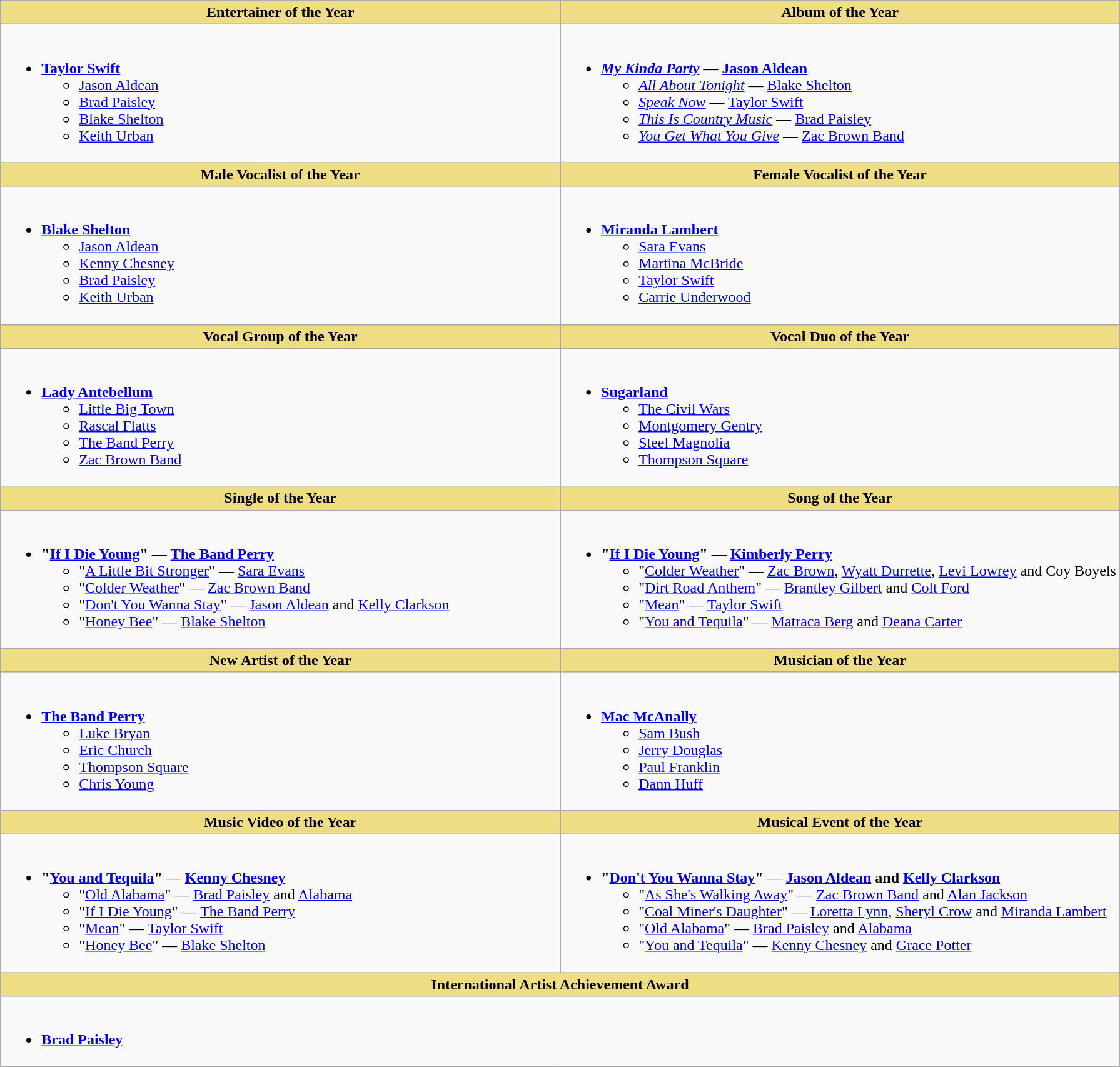<table class=wikitable>
<tr>
<th width="50%" style="background:#EEDD85;">Entertainer of the Year</th>
<th width="50%" style="background:#EEDD85;">Album of the Year</th>
</tr>
<tr>
<td valign="top"><br><ul><li><strong><a href='#'>Taylor Swift</a></strong><ul><li><a href='#'>Jason Aldean</a></li><li><a href='#'>Brad Paisley</a></li><li><a href='#'>Blake Shelton</a></li><li><a href='#'>Keith Urban</a></li></ul></li></ul></td>
<td valign="top"><br><ul><li><strong><em><a href='#'>My Kinda Party</a></em></strong> — <strong><a href='#'>Jason Aldean</a></strong><ul><li><em><a href='#'>All About Tonight</a></em> — <a href='#'>Blake Shelton</a></li><li><em><a href='#'>Speak Now</a></em> — <a href='#'>Taylor Swift</a></li><li><em><a href='#'>This Is Country Music</a></em> — <a href='#'>Brad Paisley</a></li><li><em><a href='#'>You Get What You Give</a></em> — <a href='#'>Zac Brown Band</a></li></ul></li></ul></td>
</tr>
<tr>
<th style="background:#EEDD82; width=50%">Male Vocalist of the Year</th>
<th style="background:#EEDD82; width=50%">Female Vocalist of the Year</th>
</tr>
<tr>
<td valign="top"><br><ul><li><strong><a href='#'>Blake Shelton</a></strong><ul><li><a href='#'>Jason Aldean</a></li><li><a href='#'>Kenny Chesney</a></li><li><a href='#'>Brad Paisley</a></li><li><a href='#'>Keith Urban</a></li></ul></li></ul></td>
<td valign="top"><br><ul><li><strong><a href='#'>Miranda Lambert</a></strong><ul><li><a href='#'>Sara Evans</a></li><li><a href='#'>Martina McBride</a></li><li><a href='#'>Taylor Swift</a></li><li><a href='#'>Carrie Underwood</a></li></ul></li></ul></td>
</tr>
<tr>
<th style="background:#EEDD82; width=50%">Vocal Group of the Year</th>
<th style="background:#EEDD82; width=50%">Vocal Duo of the Year</th>
</tr>
<tr>
<td valign="top"><br><ul><li><strong><a href='#'>Lady Antebellum</a></strong><ul><li><a href='#'>Little Big Town</a></li><li><a href='#'>Rascal Flatts</a></li><li><a href='#'>The Band Perry</a></li><li><a href='#'>Zac Brown Band</a></li></ul></li></ul></td>
<td valign="top"><br><ul><li><strong><a href='#'>Sugarland</a></strong><ul><li><a href='#'>The Civil Wars</a></li><li><a href='#'>Montgomery Gentry</a></li><li><a href='#'>Steel Magnolia</a></li><li><a href='#'>Thompson Square</a></li></ul></li></ul></td>
</tr>
<tr>
<th style="background:#EEDD82; width=50%">Single of the Year</th>
<th style="background:#EEDD82; width=50%">Song of the Year</th>
</tr>
<tr>
<td valign="top"><br><ul><li><strong>"<a href='#'>If I Die Young</a>"</strong> — <strong><a href='#'>The Band Perry</a></strong><ul><li>"<a href='#'>A Little Bit Stronger</a>" — <a href='#'>Sara Evans</a></li><li>"<a href='#'>Colder Weather</a>" — <a href='#'>Zac Brown Band</a></li><li>"<a href='#'>Don't You Wanna Stay</a>" — <a href='#'>Jason Aldean</a> and <a href='#'>Kelly Clarkson</a></li><li>"<a href='#'>Honey Bee</a>" — <a href='#'>Blake Shelton</a></li></ul></li></ul></td>
<td valign="top"><br><ul><li><strong>"<a href='#'>If I Die Young</a>"</strong> — <strong><a href='#'>Kimberly Perry</a></strong><ul><li>"<a href='#'>Colder Weather</a>" — <a href='#'>Zac Brown</a>, <a href='#'>Wyatt Durrette</a>, <a href='#'>Levi Lowrey</a> and Coy Boyels</li><li>"<a href='#'>Dirt Road Anthem</a>" — <a href='#'>Brantley Gilbert</a> and <a href='#'>Colt Ford</a></li><li>"<a href='#'>Mean</a>" — <a href='#'>Taylor Swift</a></li><li>"<a href='#'>You and Tequila</a>" — <a href='#'>Matraca Berg</a> and <a href='#'>Deana Carter</a></li></ul></li></ul></td>
</tr>
<tr>
<th style="background:#EEDD82; width=50%">New Artist of the Year</th>
<th style="background:#EEDD82; width=50%">Musician of the Year</th>
</tr>
<tr>
<td valign="top"><br><ul><li><strong><a href='#'>The Band Perry</a></strong><ul><li><a href='#'>Luke Bryan</a></li><li><a href='#'>Eric Church</a></li><li><a href='#'>Thompson Square</a></li><li><a href='#'>Chris Young</a></li></ul></li></ul></td>
<td valign="top"><br><ul><li><strong><a href='#'>Mac McAnally</a></strong><ul><li><a href='#'>Sam Bush</a></li><li><a href='#'>Jerry Douglas</a></li><li><a href='#'>Paul Franklin</a></li><li><a href='#'>Dann Huff</a></li></ul></li></ul></td>
</tr>
<tr>
<th style="background:#EEDD82; width=50%">Music Video of the Year</th>
<th style="background:#EEDD82; width=50%">Musical Event of the Year</th>
</tr>
<tr>
<td valign="top"><br><ul><li><strong>"<a href='#'>You and Tequila</a>"</strong> — <strong><a href='#'>Kenny Chesney</a></strong><ul><li>"<a href='#'>Old Alabama</a>" — <a href='#'>Brad Paisley</a> and <a href='#'>Alabama</a></li><li>"<a href='#'>If I Die Young</a>" — <a href='#'>The Band Perry</a></li><li>"<a href='#'>Mean</a>" — <a href='#'>Taylor Swift</a></li><li>"<a href='#'>Honey Bee</a>" — <a href='#'>Blake Shelton</a></li></ul></li></ul></td>
<td valign="top"><br><ul><li><strong>"<a href='#'>Don't You Wanna Stay</a>"</strong> — <strong><a href='#'>Jason Aldean</a> and <a href='#'>Kelly Clarkson</a></strong><ul><li>"<a href='#'>As She's Walking Away</a>" — <a href='#'>Zac Brown Band</a> and <a href='#'>Alan Jackson</a></li><li>"<a href='#'>Coal Miner's Daughter</a>" — <a href='#'>Loretta Lynn</a>, <a href='#'>Sheryl Crow</a> and <a href='#'>Miranda Lambert</a></li><li>"<a href='#'>Old Alabama</a>" — <a href='#'>Brad Paisley</a> and <a href='#'>Alabama</a></li><li>"<a href='#'>You and Tequila</a>" — <a href='#'>Kenny Chesney</a> and <a href='#'>Grace Potter</a></li></ul></li></ul></td>
</tr>
<tr>
<th colspan="2" style="background:#EEDD82; width=50%">International Artist Achievement Award</th>
</tr>
<tr>
<td colspan="2" valign="top"><br><ul><li><strong><a href='#'>Brad Paisley</a></strong></li></ul></td>
</tr>
<tr>
</tr>
</table>
